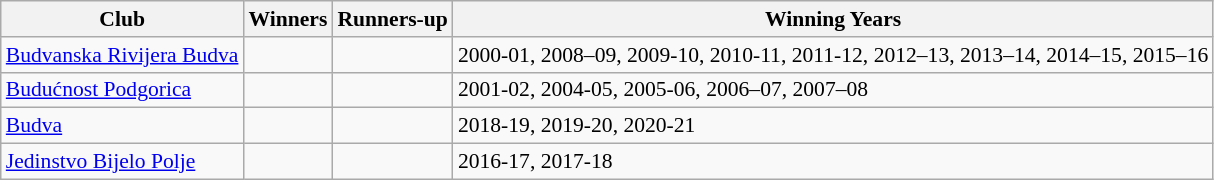<table class="wikitable" style="font-size:90%">
<tr>
<th>Club</th>
<th>Winners</th>
<th>Runners-up</th>
<th>Winning Years</th>
</tr>
<tr>
<td><a href='#'>Budvanska Rivijera Budva</a></td>
<td></td>
<td></td>
<td>2000-01, 2008–09, 2009-10, 2010-11, 2011-12, 2012–13, 2013–14, 2014–15, 2015–16</td>
</tr>
<tr>
<td><a href='#'>Budućnost Podgorica</a></td>
<td></td>
<td></td>
<td>2001-02, 2004-05, 2005-06, 2006–07, 2007–08</td>
</tr>
<tr>
<td><a href='#'>Budva</a></td>
<td></td>
<td></td>
<td>2018-19, 2019-20, 2020-21</td>
</tr>
<tr>
<td><a href='#'>Jedinstvo Bijelo Polje</a></td>
<td></td>
<td></td>
<td>2016-17, 2017-18</td>
</tr>
</table>
